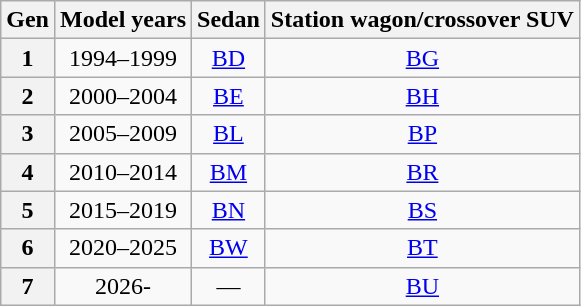<table class="wikitable floatleft" style="text-align:center;font-size:100%;">
<tr>
<th>Gen</th>
<th>Model years</th>
<th>Sedan</th>
<th>Station wagon/crossover SUV</th>
</tr>
<tr>
<th>1</th>
<td>1994–1999</td>
<td><a href='#'>BD</a></td>
<td><a href='#'>BG</a></td>
</tr>
<tr>
<th>2</th>
<td>2000–2004</td>
<td><a href='#'>BE</a></td>
<td><a href='#'>BH</a></td>
</tr>
<tr>
<th>3</th>
<td>2005–2009</td>
<td><a href='#'>BL</a></td>
<td><a href='#'>BP</a></td>
</tr>
<tr>
<th>4</th>
<td>2010–2014</td>
<td><a href='#'>BM</a></td>
<td><a href='#'>BR</a></td>
</tr>
<tr>
<th>5</th>
<td>2015–2019</td>
<td><a href='#'>BN</a></td>
<td><a href='#'>BS</a></td>
</tr>
<tr>
<th>6</th>
<td>2020–2025</td>
<td><a href='#'>BW</a></td>
<td><a href='#'>BT</a></td>
</tr>
<tr>
<th>7</th>
<td>2026-</td>
<td>—</td>
<td><a href='#'>BU</a></td>
</tr>
</table>
